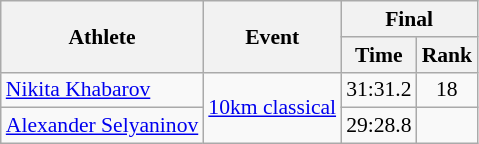<table class="wikitable" style="font-size:90%; text-align:center;">
<tr>
<th rowspan=2>Athlete</th>
<th rowspan=2>Event</th>
<th colspan=2>Final</th>
</tr>
<tr>
<th>Time</th>
<th>Rank</th>
</tr>
<tr>
<td align=left><a href='#'>Nikita Khabarov</a></td>
<td rowspan=2 align=left><a href='#'>10km classical</a></td>
<td>31:31.2</td>
<td>18</td>
</tr>
<tr>
<td align=left><a href='#'>Alexander Selyaninov</a></td>
<td>29:28.8</td>
<td></td>
</tr>
</table>
